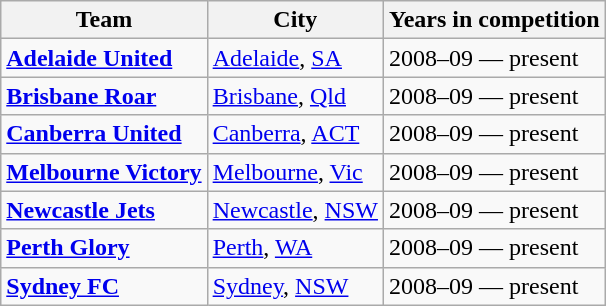<table class="wikitable">
<tr>
<th>Team</th>
<th>City</th>
<th>Years in competition</th>
</tr>
<tr>
<td><strong><a href='#'>Adelaide United</a></strong></td>
<td> <a href='#'>Adelaide</a>, <a href='#'>SA</a></td>
<td>2008–09 — present</td>
</tr>
<tr>
<td><strong><a href='#'>Brisbane Roar</a></strong></td>
<td> <a href='#'>Brisbane</a>, <a href='#'>Qld</a></td>
<td>2008–09 — present</td>
</tr>
<tr>
<td><strong><a href='#'>Canberra United</a></strong></td>
<td> <a href='#'>Canberra</a>, <a href='#'>ACT</a></td>
<td>2008–09 — present</td>
</tr>
<tr>
<td><strong><a href='#'>Melbourne Victory</a></strong></td>
<td> <a href='#'>Melbourne</a>, <a href='#'>Vic</a></td>
<td>2008–09 — present</td>
</tr>
<tr>
<td><strong><a href='#'>Newcastle Jets</a></strong></td>
<td> <a href='#'>Newcastle</a>, <a href='#'>NSW</a></td>
<td>2008–09 — present</td>
</tr>
<tr>
<td><strong><a href='#'>Perth Glory</a></strong></td>
<td> <a href='#'>Perth</a>, <a href='#'>WA</a></td>
<td>2008–09 — present</td>
</tr>
<tr>
<td><strong><a href='#'>Sydney FC</a></strong></td>
<td> <a href='#'>Sydney</a>, <a href='#'>NSW</a></td>
<td>2008–09 — present</td>
</tr>
</table>
